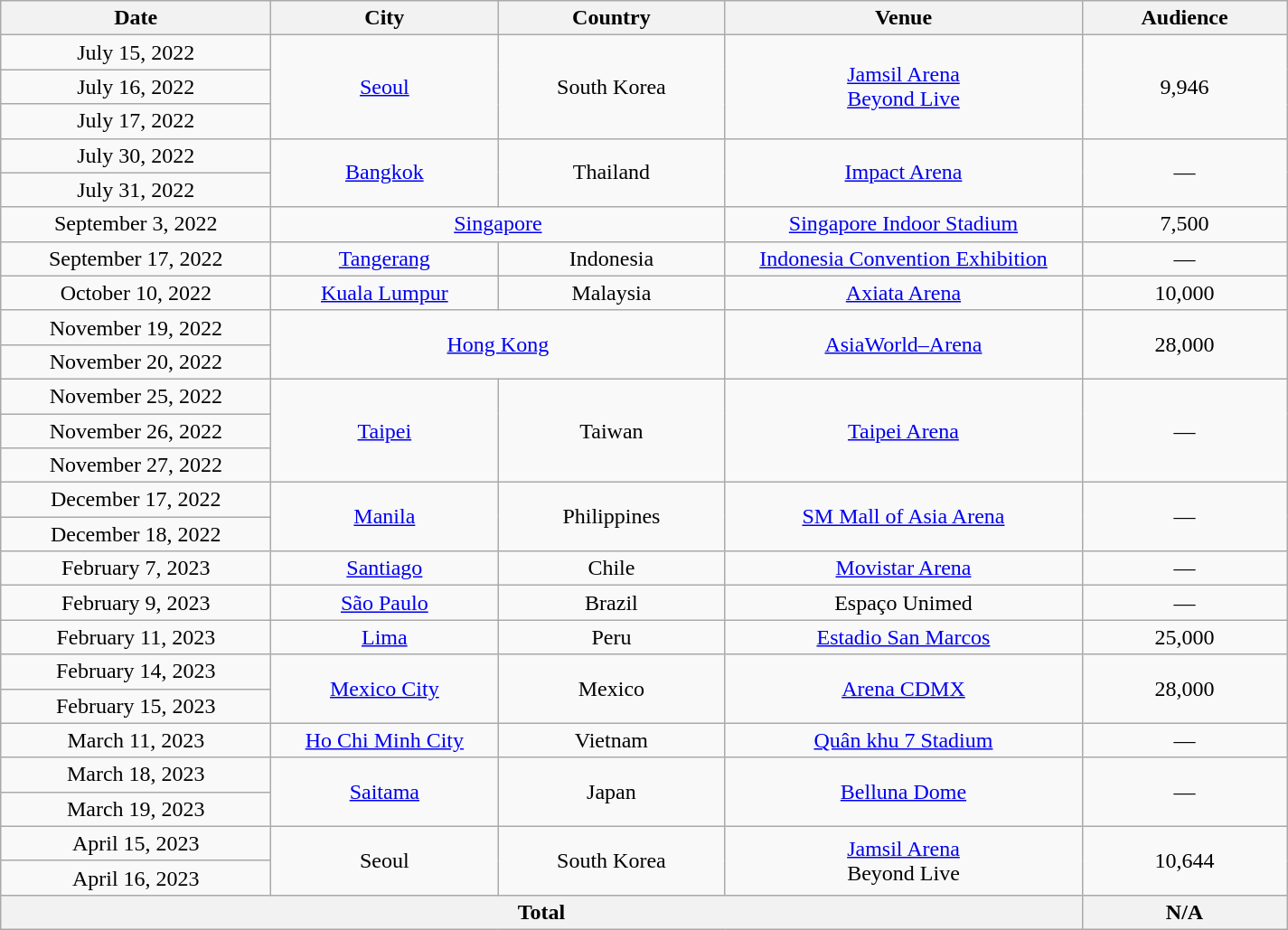<table class="wikitable" style="text-align:center;">
<tr>
<th scope="col" style="width:12em;">Date</th>
<th scope="col" style="width:10em;">City</th>
<th scope="col" style="width:10em;">Country</th>
<th scope="col" style="width:16em;">Venue</th>
<th scope="col" style="width:9em;">Audience</th>
</tr>
<tr>
<td>July 15, 2022</td>
<td rowspan="3"><a href='#'>Seoul</a></td>
<td rowspan="3">South Korea</td>
<td rowspan="3"><a href='#'>Jamsil Arena</a><br><a href='#'>Beyond Live</a></td>
<td rowspan="3">9,946</td>
</tr>
<tr>
<td>July 16, 2022</td>
</tr>
<tr>
<td>July 17, 2022</td>
</tr>
<tr>
<td>July 30, 2022</td>
<td rowspan="2"><a href='#'>Bangkok</a></td>
<td rowspan="2">Thailand</td>
<td rowspan="2"><a href='#'>Impact Arena</a></td>
<td rowspan="2">—</td>
</tr>
<tr>
<td>July 31, 2022</td>
</tr>
<tr>
<td>September 3, 2022</td>
<td colspan="2"><a href='#'>Singapore</a></td>
<td><a href='#'>Singapore Indoor Stadium</a></td>
<td>7,500</td>
</tr>
<tr>
<td>September 17, 2022</td>
<td><a href='#'>Tangerang</a></td>
<td>Indonesia</td>
<td><a href='#'>Indonesia Convention Exhibition</a></td>
<td>—</td>
</tr>
<tr>
<td>October 10, 2022</td>
<td><a href='#'>Kuala Lumpur</a></td>
<td>Malaysia</td>
<td><a href='#'>Axiata Arena</a></td>
<td>10,000</td>
</tr>
<tr>
<td>November 19, 2022</td>
<td colspan="2" rowspan="2"><a href='#'>Hong Kong</a></td>
<td rowspan="2"><a href='#'>AsiaWorld–Arena</a></td>
<td rowspan="2">28,000</td>
</tr>
<tr>
<td>November 20, 2022</td>
</tr>
<tr>
<td>November 25, 2022</td>
<td rowspan="3"><a href='#'>Taipei</a></td>
<td rowspan="3">Taiwan</td>
<td rowspan="3"><a href='#'>Taipei Arena</a></td>
<td rowspan="3">—</td>
</tr>
<tr>
<td>November 26, 2022</td>
</tr>
<tr>
<td>November 27, 2022</td>
</tr>
<tr>
<td>December 17, 2022</td>
<td rowspan="2"><a href='#'>Manila</a></td>
<td rowspan="2">Philippines</td>
<td rowspan="2"><a href='#'>SM Mall of Asia Arena</a></td>
<td rowspan="2">—</td>
</tr>
<tr>
<td>December 18, 2022</td>
</tr>
<tr>
<td>February 7, 2023</td>
<td><a href='#'>Santiago</a></td>
<td>Chile</td>
<td><a href='#'>Movistar Arena</a></td>
<td>—</td>
</tr>
<tr>
<td>February 9, 2023</td>
<td><a href='#'>São Paulo</a></td>
<td>Brazil</td>
<td>Espaço Unimed</td>
<td>—</td>
</tr>
<tr>
<td>February 11, 2023</td>
<td><a href='#'>Lima</a></td>
<td>Peru</td>
<td><a href='#'>Estadio San Marcos</a></td>
<td>25,000</td>
</tr>
<tr>
<td>February 14, 2023</td>
<td rowspan="2"><a href='#'>Mexico City</a></td>
<td rowspan="2">Mexico</td>
<td rowspan="2"><a href='#'>Arena CDMX</a></td>
<td rowspan="2">28,000</td>
</tr>
<tr>
<td>February 15, 2023</td>
</tr>
<tr>
<td>March 11, 2023</td>
<td><a href='#'>Ho Chi Minh City</a></td>
<td>Vietnam</td>
<td><a href='#'>Quân khu 7 Stadium</a></td>
<td>—</td>
</tr>
<tr>
<td>March 18, 2023</td>
<td rowspan="2"><a href='#'>Saitama</a></td>
<td rowspan="2">Japan</td>
<td rowspan="2"><a href='#'>Belluna Dome</a></td>
<td rowspan="2">—</td>
</tr>
<tr>
<td>March 19, 2023</td>
</tr>
<tr>
<td>April 15, 2023</td>
<td rowspan="2">Seoul</td>
<td rowspan="2">South Korea</td>
<td rowspan="2"><a href='#'>Jamsil Arena</a><br>Beyond Live</td>
<td rowspan="2">10,644</td>
</tr>
<tr>
<td>April 16, 2023</td>
</tr>
<tr>
<th colspan="4">Total</th>
<th>N/A</th>
</tr>
</table>
